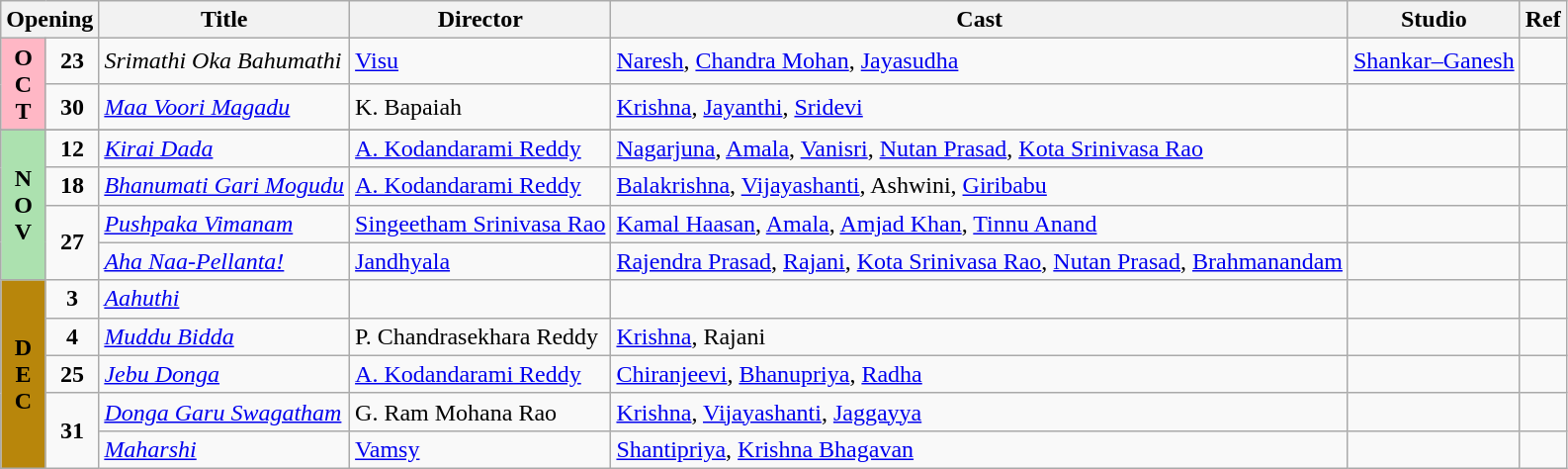<table class="wikitable">
<tr>
<th colspan="2">Opening</th>
<th>Title</th>
<th>Director</th>
<th>Cast</th>
<th>Studio</th>
<th>Ref</th>
</tr>
<tr October!>
<td rowspan="2" valign="center" align="center" style="background:#FFB7C5;"><strong>O<br>C<br>T</strong></td>
<td rowspan="1" align="center"><strong>23</strong></td>
<td><em>Srimathi Oka Bahumathi</em></td>
<td><a href='#'>Visu</a></td>
<td><a href='#'>Naresh</a>, <a href='#'>Chandra Mohan</a>, <a href='#'>Jayasudha</a></td>
<td><a href='#'>Shankar–Ganesh</a></td>
<td></td>
</tr>
<tr>
<td rowspan="1" align="center"><strong>30</strong></td>
<td><em><a href='#'>Maa Voori Magadu</a> </em></td>
<td>K. Bapaiah</td>
<td><a href='#'>Krishna</a>, <a href='#'>Jayanthi</a>, <a href='#'>Sridevi</a></td>
<td></td>
<td></td>
</tr>
<tr>
</tr>
<tr November!>
<td rowspan="4" valign="center" align="center" style="background:#ACE1AF;"><strong>N<br>O<br>V</strong></td>
<td rowspan="1" align="center"><strong>12</strong></td>
<td><em><a href='#'>Kirai Dada</a></em></td>
<td><a href='#'>A. Kodandarami Reddy</a></td>
<td><a href='#'>Nagarjuna</a>, <a href='#'>Amala</a>, <a href='#'>Vanisri</a>, <a href='#'>Nutan Prasad</a>, <a href='#'>Kota Srinivasa Rao</a></td>
<td></td>
<td></td>
</tr>
<tr>
<td rowspan="1" align="center"><strong>18</strong></td>
<td><em><a href='#'>Bhanumati Gari Mogudu</a></em></td>
<td><a href='#'>A. Kodandarami Reddy</a></td>
<td><a href='#'>Balakrishna</a>, <a href='#'>Vijayashanti</a>, Ashwini, <a href='#'>Giribabu</a></td>
<td></td>
<td></td>
</tr>
<tr>
<td rowspan="2" align="center"><strong>27</strong></td>
<td><em><a href='#'>Pushpaka Vimanam</a></em></td>
<td><a href='#'>Singeetham Srinivasa Rao</a></td>
<td><a href='#'>Kamal Haasan</a>, <a href='#'>Amala</a>, <a href='#'>Amjad Khan</a>, <a href='#'>Tinnu Anand</a></td>
<td></td>
<td></td>
</tr>
<tr>
<td><em><a href='#'>Aha Naa-Pellanta!</a></em></td>
<td><a href='#'>Jandhyala</a></td>
<td><a href='#'>Rajendra Prasad</a>, <a href='#'>Rajani</a>, <a href='#'>Kota Srinivasa Rao</a>, <a href='#'>Nutan Prasad</a>, <a href='#'>Brahmanandam</a></td>
<td></td>
<td></td>
</tr>
<tr December!>
<td rowspan="9" valign="center" align="center" style="background:#B8860B;"><strong>D<br>E<br>C</strong></td>
<td rowspan="1" align="center"><strong>3</strong></td>
<td><em><a href='#'>Aahuthi</a></em></td>
<td></td>
<td></td>
<td></td>
<td></td>
</tr>
<tr>
<td rowspan="1" align="center"><strong>4</strong></td>
<td><em><a href='#'>Muddu Bidda</a></em></td>
<td>P. Chandrasekhara Reddy</td>
<td><a href='#'>Krishna</a>, Rajani</td>
<td></td>
<td></td>
</tr>
<tr>
<td rowspan="1" align="center"><strong>25</strong></td>
<td><em><a href='#'>Jebu Donga</a></em></td>
<td><a href='#'>A. Kodandarami Reddy</a></td>
<td><a href='#'>Chiranjeevi</a>, <a href='#'>Bhanupriya</a>, <a href='#'>Radha</a></td>
<td></td>
<td></td>
</tr>
<tr>
<td rowspan="2" align="center"><strong>31</strong></td>
<td><em><a href='#'>Donga Garu Swagatham</a></em></td>
<td>G. Ram Mohana Rao</td>
<td><a href='#'>Krishna</a>, <a href='#'>Vijayashanti</a>, <a href='#'>Jaggayya</a></td>
<td></td>
<td></td>
</tr>
<tr>
<td><em><a href='#'>Maharshi</a></em></td>
<td><a href='#'>Vamsy</a></td>
<td><a href='#'>Shantipriya</a>, <a href='#'>Krishna Bhagavan</a></td>
<td></td>
<td></td>
</tr>
</table>
